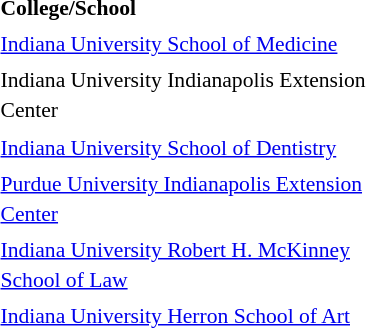<table class="toccolours" style="float:right; margin-left:1em; font-size:90%; line-height:1.4em; width:280px;">
<tr>
<td colspan="2"></td>
</tr>
<tr>
<td><strong>College/School</strong></td>
<td></td>
</tr>
<tr>
<td><a href='#'>Indiana University School of Medicine</a></td>
<td></td>
</tr>
<tr>
<td>Indiana University Indianapolis Extension Center</td>
<td></td>
</tr>
<tr>
<td><a href='#'>Indiana University School of Dentistry</a></td>
<td></td>
</tr>
<tr>
<td><a href='#'>Purdue University Indianapolis Extension Center</a></td>
<td></td>
</tr>
<tr>
<td><a href='#'>Indiana University Robert H. McKinney School of Law</a></td>
<td></td>
</tr>
<tr>
<td><a href='#'>Indiana University Herron School of Art</a></td>
<td></td>
</tr>
</table>
